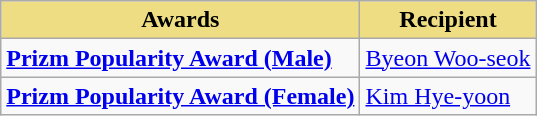<table class="wikitable" align="center">
<tr>
<th style="background:#EEDD82; text-align:center">Awards</th>
<th style="background:#EEDD82; text-align:center">Recipient</th>
</tr>
<tr>
<td><strong><a href='#'>Prizm Popularity Award (Male)</a></strong></td>
<td><a href='#'>Byeon Woo-seok</a></td>
</tr>
<tr>
<td><strong><a href='#'>Prizm Popularity Award (Female)</a></strong></td>
<td><a href='#'>Kim Hye-yoon</a></td>
</tr>
</table>
